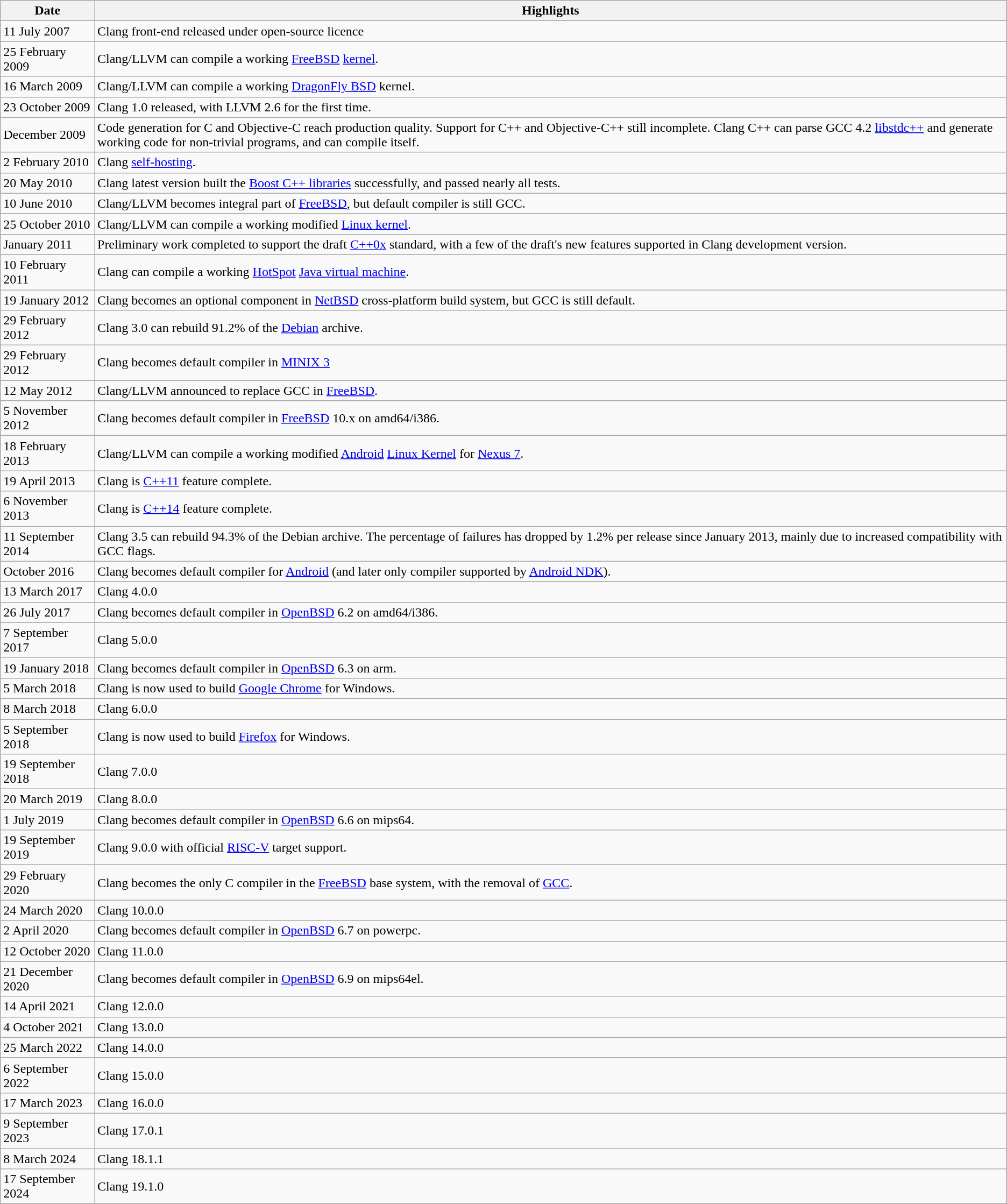<table class="wikitable mw-collapsible mw-collapsed">
<tr>
<th>Date</th>
<th>Highlights</th>
</tr>
<tr>
<td>11 July 2007</td>
<td>Clang front-end released under open-source licence</td>
</tr>
<tr>
<td>25 February 2009</td>
<td>Clang/LLVM can compile a working <a href='#'>FreeBSD</a> <a href='#'>kernel</a>.</td>
</tr>
<tr>
<td>16 March 2009</td>
<td>Clang/LLVM can compile a working <a href='#'>DragonFly BSD</a> kernel.</td>
</tr>
<tr>
<td>23 October 2009</td>
<td>Clang 1.0 released, with LLVM 2.6 for the first time.</td>
</tr>
<tr>
<td>December 2009</td>
<td>Code generation for C and Objective-C reach production quality. Support for C++ and Objective-C++ still incomplete. Clang C++ can parse GCC 4.2 <a href='#'>libstdc++</a> and generate working code for non-trivial programs, and can compile itself.</td>
</tr>
<tr>
<td>2 February 2010</td>
<td>Clang <a href='#'>self-hosting</a>.</td>
</tr>
<tr>
<td>20 May 2010</td>
<td>Clang latest version built the <a href='#'>Boost C++ libraries</a> successfully, and passed nearly all tests.</td>
</tr>
<tr>
<td>10 June 2010</td>
<td>Clang/LLVM becomes integral part of <a href='#'>FreeBSD</a>, but default compiler is still GCC.</td>
</tr>
<tr>
<td>25 October 2010</td>
<td>Clang/LLVM can compile a working modified <a href='#'>Linux kernel</a>.</td>
</tr>
<tr>
<td>January 2011</td>
<td>Preliminary work completed to support the draft <a href='#'>C++0x</a> standard, with a few of the draft's new features supported in Clang development version.</td>
</tr>
<tr>
<td>10 February 2011</td>
<td>Clang can compile a working <a href='#'>HotSpot</a> <a href='#'>Java virtual machine</a>.</td>
</tr>
<tr>
<td>19 January 2012</td>
<td>Clang becomes an optional component in <a href='#'>NetBSD</a> cross-platform build system, but GCC is still default.</td>
</tr>
<tr>
<td>29 February 2012</td>
<td>Clang 3.0 can rebuild 91.2% of the <a href='#'>Debian</a> archive.</td>
</tr>
<tr>
<td>29 February 2012</td>
<td>Clang becomes default compiler in <a href='#'>MINIX 3</a></td>
</tr>
<tr>
<td>12 May 2012</td>
<td>Clang/LLVM announced to replace GCC in <a href='#'>FreeBSD</a>.</td>
</tr>
<tr>
<td>5 November 2012</td>
<td>Clang becomes default compiler in <a href='#'>FreeBSD</a> 10.x on amd64/i386.</td>
</tr>
<tr>
<td>18 February 2013</td>
<td>Clang/LLVM can compile a working modified <a href='#'>Android</a> <a href='#'>Linux Kernel</a> for <a href='#'>Nexus 7</a>.</td>
</tr>
<tr>
<td>19 April 2013</td>
<td>Clang is <a href='#'>C++11</a> feature complete.</td>
</tr>
<tr>
<td>6 November 2013</td>
<td>Clang is <a href='#'>C++14</a> feature complete.</td>
</tr>
<tr>
<td>11 September 2014</td>
<td>Clang 3.5 can rebuild 94.3% of the Debian archive. The percentage of failures has dropped by 1.2% per release since January 2013, mainly due to increased compatibility with GCC flags.</td>
</tr>
<tr>
<td>October 2016</td>
<td>Clang becomes default compiler for <a href='#'>Android</a> (and later only compiler supported by <a href='#'>Android NDK</a>).</td>
</tr>
<tr>
<td>13 March 2017</td>
<td>Clang 4.0.0 </td>
</tr>
<tr>
<td>26 July 2017</td>
<td>Clang becomes default compiler in <a href='#'>OpenBSD</a> 6.2 on amd64/i386.</td>
</tr>
<tr>
<td>7 September 2017</td>
<td>Clang 5.0.0 </td>
</tr>
<tr>
<td>19 January 2018</td>
<td>Clang becomes default compiler in <a href='#'>OpenBSD</a> 6.3 on arm.</td>
</tr>
<tr>
<td>5 March 2018</td>
<td>Clang is now used to build <a href='#'>Google Chrome</a> for Windows.</td>
</tr>
<tr>
<td>8 March 2018</td>
<td>Clang 6.0.0 </td>
</tr>
<tr>
<td>5 September 2018</td>
<td>Clang is now used to build <a href='#'>Firefox</a> for Windows.</td>
</tr>
<tr>
<td>19 September 2018</td>
<td>Clang 7.0.0 </td>
</tr>
<tr>
<td>20 March 2019</td>
<td>Clang 8.0.0 </td>
</tr>
<tr>
<td>1 July 2019</td>
<td>Clang becomes default compiler in <a href='#'>OpenBSD</a> 6.6 on mips64.</td>
</tr>
<tr>
<td>19 September 2019</td>
<td>Clang 9.0.0  with official <a href='#'>RISC-V</a> target support.</td>
</tr>
<tr>
<td>29 February 2020</td>
<td>Clang becomes the only C compiler in the <a href='#'>FreeBSD</a> base system, with the removal of <a href='#'>GCC</a>.</td>
</tr>
<tr>
<td>24 March 2020</td>
<td>Clang 10.0.0 </td>
</tr>
<tr>
<td>2 April 2020</td>
<td>Clang becomes default compiler in <a href='#'>OpenBSD</a> 6.7 on powerpc.</td>
</tr>
<tr>
<td>12 October 2020</td>
<td>Clang 11.0.0 </td>
</tr>
<tr>
<td>21 December 2020</td>
<td>Clang becomes default compiler in <a href='#'>OpenBSD</a> 6.9 on mips64el.</td>
</tr>
<tr>
<td>14 April 2021</td>
<td>Clang 12.0.0 </td>
</tr>
<tr>
<td>4 October 2021</td>
<td>Clang 13.0.0 </td>
</tr>
<tr>
<td>25 March 2022</td>
<td>Clang 14.0.0 </td>
</tr>
<tr>
<td>6 September 2022</td>
<td>Clang 15.0.0 </td>
</tr>
<tr>
<td>17 March 2023</td>
<td>Clang 16.0.0 </td>
</tr>
<tr>
<td>9 September 2023</td>
<td>Clang 17.0.1 </td>
</tr>
<tr>
<td>8 March 2024</td>
<td>Clang 18.1.1 </td>
</tr>
<tr>
<td>17 September 2024</td>
<td>Clang 19.1.0 </td>
</tr>
</table>
